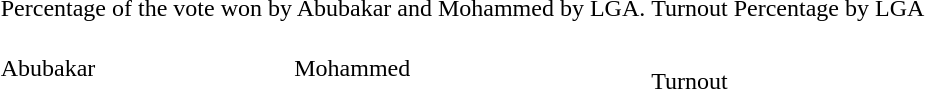<table align=center>
<tr>
<td colspan=2>Percentage of the vote won by Abubakar and Mohammed by LGA.</td>
<td width=220px>Turnout Percentage by LGA</td>
</tr>
<tr>
<td><br>Abubakar<br> <br> </td>
<td><br>Mohammed<br> <br> </td>
<td><br>Turnout<br>  </td>
</tr>
</table>
